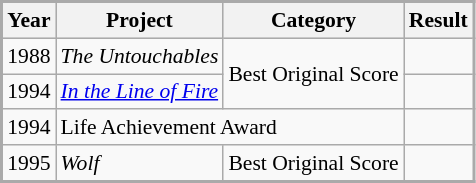<table class="wikitable" style="border:2px #aaa solid; font-size:90%;">
<tr style="background:#ccc; text-align:center;">
<th>Year</th>
<th>Project</th>
<th>Category</th>
<th>Result</th>
</tr>
<tr>
<td>1988</td>
<td><em>The Untouchables</em></td>
<td rowspan=2>Best Original Score</td>
<td></td>
</tr>
<tr>
<td>1994</td>
<td><em><a href='#'>In the Line of Fire</a></em></td>
<td></td>
</tr>
<tr>
<td>1994</td>
<td colspan=2>Life Achievement Award</td>
<td></td>
</tr>
<tr>
<td>1995</td>
<td><em>Wolf</em></td>
<td>Best Original Score</td>
<td></td>
</tr>
</table>
